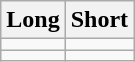<table class="wikitable">
<tr>
<th>Long</th>
<th>Short</th>
</tr>
<tr>
<td> </td>
<td> </td>
</tr>
<tr>
<td> </td>
<td> </td>
</tr>
</table>
